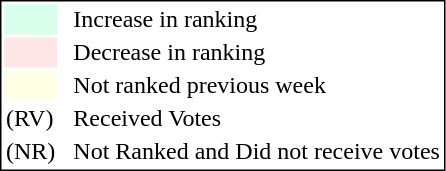<table style="border:1px solid black;">
<tr>
<td style="background:#D8FFEB; width:20px;"></td>
<td> </td>
<td>Increase in ranking</td>
</tr>
<tr>
<td style="background:#FFE6E6; width:20px;"></td>
<td> </td>
<td>Decrease in ranking</td>
</tr>
<tr>
<td style="background:#FFFFE6; width:20px;"></td>
<td> </td>
<td>Not ranked previous week</td>
</tr>
<tr>
<td>(RV)</td>
<td> </td>
<td>Received Votes</td>
</tr>
<tr>
<td>(NR)</td>
<td> </td>
<td>Not Ranked and Did not receive votes</td>
</tr>
</table>
